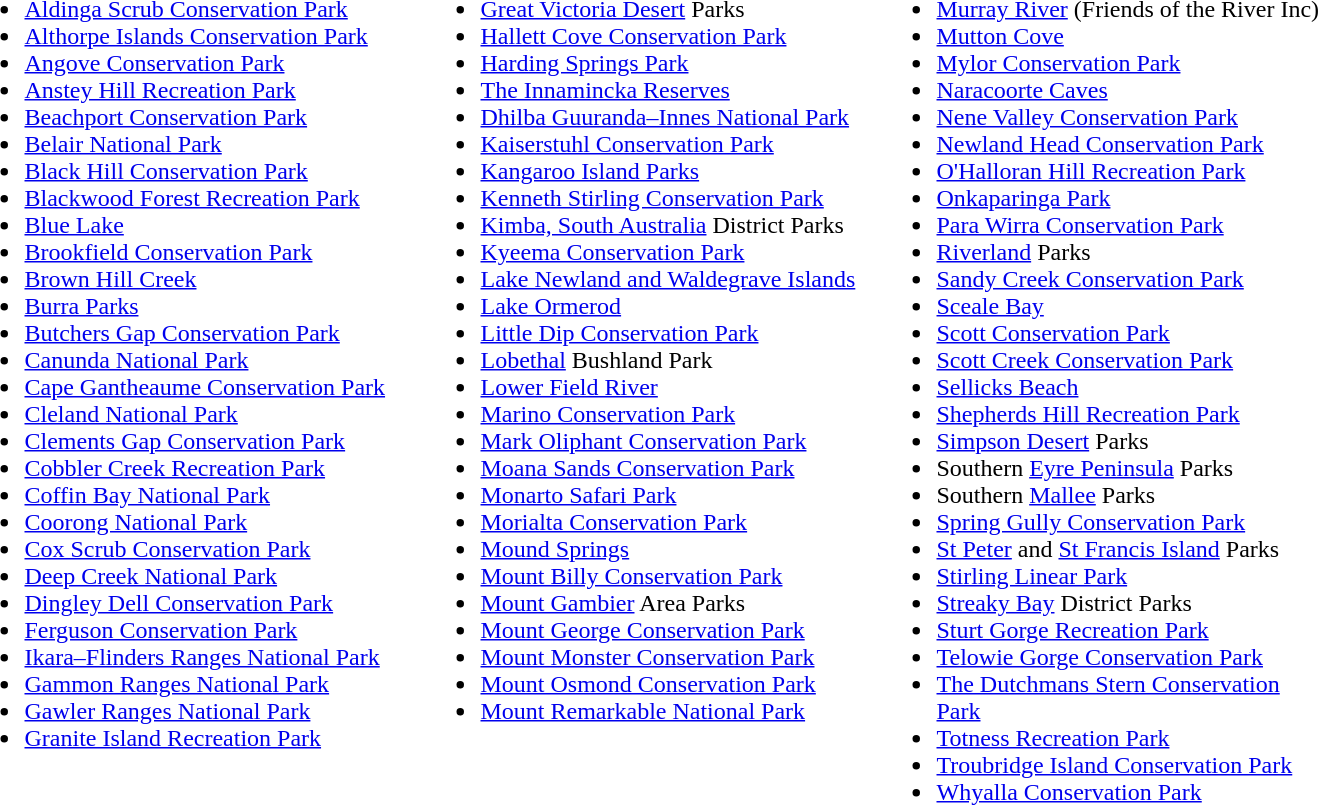<table>
<tr>
<td width=300 valign=top><br><ul><li><a href='#'>Aldinga Scrub Conservation Park</a></li><li><a href='#'>Althorpe Islands Conservation Park</a></li><li><a href='#'>Angove Conservation Park</a></li><li><a href='#'>Anstey Hill Recreation Park</a></li><li><a href='#'>Beachport Conservation Park</a></li><li><a href='#'>Belair National Park</a></li><li><a href='#'>Black Hill Conservation Park</a></li><li><a href='#'>Blackwood Forest Recreation Park</a></li><li><a href='#'>Blue Lake</a></li><li><a href='#'>Brookfield Conservation Park</a></li><li><a href='#'>Brown Hill Creek</a></li><li><a href='#'>Burra Parks</a></li><li><a href='#'>Butchers Gap Conservation Park</a></li><li><a href='#'>Canunda National Park</a></li><li><a href='#'>Cape Gantheaume Conservation Park</a></li><li><a href='#'>Cleland National Park</a></li><li><a href='#'>Clements Gap Conservation Park</a></li><li><a href='#'>Cobbler Creek Recreation Park</a></li><li><a href='#'>Coffin Bay National Park</a></li><li><a href='#'>Coorong National Park</a></li><li><a href='#'>Cox Scrub Conservation Park</a></li><li><a href='#'>Deep Creek National Park</a></li><li><a href='#'>Dingley Dell Conservation Park</a></li><li><a href='#'>Ferguson Conservation Park</a></li><li><a href='#'>Ikara–Flinders Ranges National Park</a></li><li><a href='#'>Gammon Ranges National Park</a></li><li><a href='#'>Gawler Ranges National Park</a></li><li><a href='#'>Granite Island Recreation Park</a></li></ul></td>
<td width=300 valign=top><br><ul><li><a href='#'>Great Victoria Desert</a> Parks</li><li><a href='#'>Hallett Cove Conservation Park</a></li><li><a href='#'>Harding Springs Park</a></li><li><a href='#'>The Innamincka Reserves</a></li><li><a href='#'>Dhilba Guuranda–Innes National Park</a></li><li><a href='#'>Kaiserstuhl Conservation Park</a></li><li><a href='#'>Kangaroo Island Parks</a></li><li><a href='#'>Kenneth Stirling Conservation Park</a></li><li><a href='#'>Kimba, South Australia</a> District Parks</li><li><a href='#'>Kyeema Conservation Park</a></li><li><a href='#'>Lake Newland and Waldegrave Islands</a></li><li><a href='#'>Lake Ormerod</a></li><li><a href='#'>Little Dip Conservation Park</a></li><li><a href='#'>Lobethal</a> Bushland Park</li><li><a href='#'>Lower Field River</a></li><li><a href='#'>Marino Conservation Park</a></li><li><a href='#'>Mark Oliphant Conservation Park</a></li><li><a href='#'>Moana Sands Conservation Park</a></li><li><a href='#'>Monarto Safari Park</a></li><li><a href='#'>Morialta Conservation Park</a></li><li><a href='#'>Mound Springs</a></li><li><a href='#'>Mount Billy Conservation Park</a></li><li><a href='#'>Mount Gambier</a> Area Parks</li><li><a href='#'>Mount George Conservation Park</a></li><li><a href='#'>Mount Monster Conservation Park</a></li><li><a href='#'>Mount Osmond Conservation Park</a></li><li><a href='#'>Mount Remarkable National Park</a></li></ul></td>
<td width=300 valign=top><br><ul><li><a href='#'>Murray River</a> (Friends of the River Inc)</li><li><a href='#'>Mutton Cove</a></li><li><a href='#'>Mylor Conservation Park</a></li><li><a href='#'>Naracoorte Caves</a></li><li><a href='#'>Nene Valley Conservation Park</a></li><li><a href='#'>Newland Head Conservation Park</a></li><li><a href='#'>O'Halloran Hill Recreation Park</a></li><li><a href='#'>Onkaparinga Park</a></li><li><a href='#'>Para Wirra Conservation Park</a></li><li><a href='#'>Riverland</a> Parks</li><li><a href='#'>Sandy Creek Conservation Park</a></li><li><a href='#'>Sceale Bay</a></li><li><a href='#'>Scott Conservation Park</a></li><li><a href='#'>Scott Creek Conservation Park</a></li><li><a href='#'>Sellicks Beach</a></li><li><a href='#'>Shepherds Hill Recreation Park</a></li><li><a href='#'>Simpson Desert</a> Parks</li><li>Southern <a href='#'>Eyre Peninsula</a> Parks</li><li>Southern <a href='#'>Mallee</a> Parks</li><li><a href='#'>Spring Gully Conservation Park</a></li><li><a href='#'>St Peter</a> and <a href='#'>St Francis Island</a> Parks</li><li><a href='#'>Stirling Linear Park</a></li><li><a href='#'>Streaky Bay</a> District Parks</li><li><a href='#'>Sturt Gorge Recreation Park</a></li><li><a href='#'>Telowie Gorge Conservation Park</a></li><li><a href='#'>The Dutchmans Stern Conservation Park</a></li><li><a href='#'>Totness Recreation Park</a></li><li><a href='#'>Troubridge Island Conservation Park</a></li><li><a href='#'>Whyalla Conservation Park</a></li></ul></td>
</tr>
</table>
